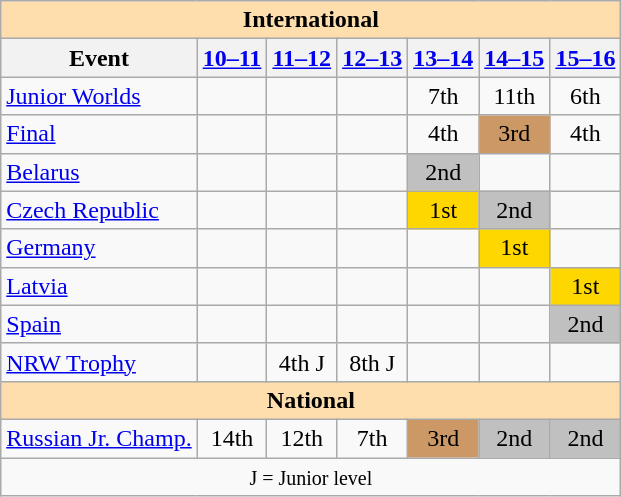<table class="wikitable" style="text-align:center">
<tr>
<th style="background-color: #ffdead; " colspan=7 align=center>International</th>
</tr>
<tr>
<th>Event</th>
<th><a href='#'>10–11</a></th>
<th><a href='#'>11–12</a></th>
<th><a href='#'>12–13</a></th>
<th><a href='#'>13–14</a></th>
<th><a href='#'>14–15</a></th>
<th><a href='#'>15–16</a></th>
</tr>
<tr>
<td align=left><a href='#'>Junior Worlds</a></td>
<td></td>
<td></td>
<td></td>
<td>7th</td>
<td>11th</td>
<td>6th</td>
</tr>
<tr>
<td align=left> <a href='#'>Final</a></td>
<td></td>
<td></td>
<td></td>
<td>4th</td>
<td bgcolor=cc9966>3rd</td>
<td>4th</td>
</tr>
<tr>
<td align=left> <a href='#'>Belarus</a></td>
<td></td>
<td></td>
<td></td>
<td bgcolor=silver>2nd</td>
<td></td>
<td></td>
</tr>
<tr>
<td align=left> <a href='#'>Czech Republic</a></td>
<td></td>
<td></td>
<td></td>
<td bgcolor=gold>1st</td>
<td bgcolor=silver>2nd</td>
<td></td>
</tr>
<tr>
<td align=left> <a href='#'>Germany</a></td>
<td></td>
<td></td>
<td></td>
<td></td>
<td bgcolor=gold>1st</td>
<td></td>
</tr>
<tr>
<td align=left> <a href='#'>Latvia</a></td>
<td></td>
<td></td>
<td></td>
<td></td>
<td></td>
<td bgcolor=gold>1st</td>
</tr>
<tr>
<td align=left> <a href='#'>Spain</a></td>
<td></td>
<td></td>
<td></td>
<td></td>
<td></td>
<td bgcolor=silver>2nd</td>
</tr>
<tr>
<td align=left><a href='#'>NRW Trophy</a></td>
<td></td>
<td>4th J</td>
<td>8th J</td>
<td></td>
<td></td>
<td></td>
</tr>
<tr>
<th style="background-color: #ffdead; " colspan=7 align=center>National</th>
</tr>
<tr>
<td align=left><a href='#'>Russian Jr. Champ.</a></td>
<td>14th</td>
<td>12th</td>
<td>7th</td>
<td bgcolor=cc9966>3rd</td>
<td bgcolor=silver>2nd</td>
<td bgcolor=silver>2nd</td>
</tr>
<tr>
<td colspan=7 align=center><small> J = Junior level </small></td>
</tr>
</table>
